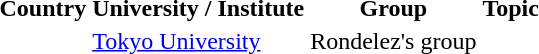<table class="sortable">
<tr>
<th>Country</th>
<th>University / Institute</th>
<th>Group</th>
<th>Topic</th>
</tr>
<tr>
<td></td>
<td><a href='#'>Tokyo University</a></td>
<td>Rondelez's group </td>
</tr>
</table>
